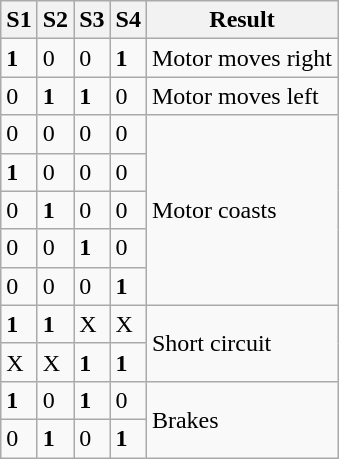<table class="wikitable">
<tr>
<th>S1</th>
<th>S2</th>
<th>S3</th>
<th>S4</th>
<th><strong>Result</strong></th>
</tr>
<tr>
<td><strong>1</strong></td>
<td>0</td>
<td>0</td>
<td><strong>1</strong></td>
<td>Motor moves right</td>
</tr>
<tr>
<td>0</td>
<td><strong>1</strong></td>
<td><strong>1</strong></td>
<td>0</td>
<td>Motor moves left</td>
</tr>
<tr>
<td>0</td>
<td>0</td>
<td>0</td>
<td>0</td>
<td rowspan="5">Motor coasts</td>
</tr>
<tr>
<td><strong>1</strong></td>
<td>0</td>
<td>0</td>
<td>0</td>
</tr>
<tr>
<td>0</td>
<td><strong>1</strong></td>
<td>0</td>
<td>0</td>
</tr>
<tr>
<td>0</td>
<td>0</td>
<td><strong>1</strong></td>
<td>0</td>
</tr>
<tr>
<td>0</td>
<td>0</td>
<td>0</td>
<td><strong>1</strong></td>
</tr>
<tr>
<td><strong>1</strong></td>
<td><strong>1</strong></td>
<td>X</td>
<td>X</td>
<td rowspan="2">Short circuit</td>
</tr>
<tr>
<td>X</td>
<td>X</td>
<td><strong>1</strong></td>
<td><strong>1</strong></td>
</tr>
<tr>
<td><strong>1</strong></td>
<td>0</td>
<td><strong>1</strong></td>
<td>0</td>
<td rowspan="2">Brakes</td>
</tr>
<tr>
<td>0</td>
<td><strong>1</strong></td>
<td>0</td>
<td><strong>1</strong></td>
</tr>
</table>
